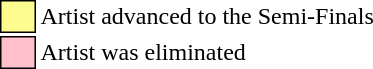<table class="toccolours" style="font-size: 100%; white-space: nowrap">
<tr>
<td style="background:#fdfc8f; border:1px solid black">     </td>
<td>Artist advanced to the Semi-Finals</td>
</tr>
<tr>
<td style="background:pink; border:1px solid black">     </td>
<td>Artist was eliminated</td>
</tr>
</table>
